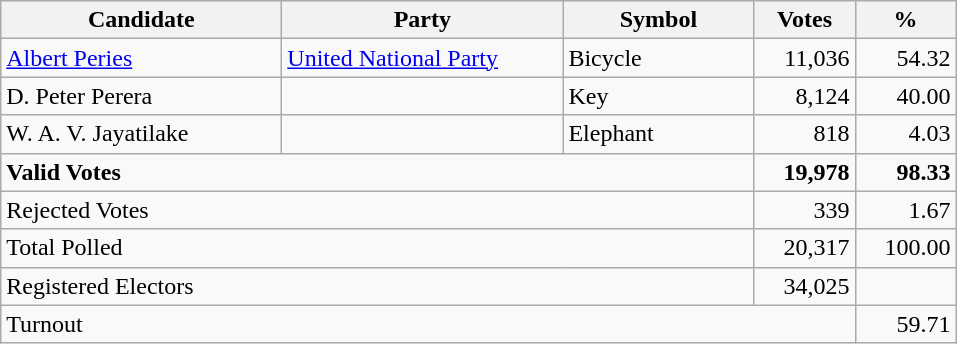<table class="wikitable" border="1" style="text-align:right;">
<tr>
<th align=left width="180">Candidate</th>
<th align=left width="180">Party</th>
<th align=left width="120">Symbol</th>
<th align=left width="60">Votes</th>
<th align=left width="60">%</th>
</tr>
<tr>
<td align=left><a href='#'>Albert Peries</a></td>
<td align=left><a href='#'>United National Party</a></td>
<td align=left>Bicycle</td>
<td>11,036</td>
<td>54.32</td>
</tr>
<tr>
<td align=left>D. Peter Perera</td>
<td align=left></td>
<td align=left>Key</td>
<td>8,124</td>
<td>40.00</td>
</tr>
<tr>
<td align=left>W. A. V. Jayatilake</td>
<td align=left></td>
<td align=left>Elephant</td>
<td>818</td>
<td>4.03</td>
</tr>
<tr>
<td align=left colspan=3><strong>Valid Votes</strong></td>
<td><strong>19,978</strong></td>
<td><strong>98.33</strong></td>
</tr>
<tr>
<td align=left colspan=3>Rejected Votes</td>
<td>339</td>
<td>1.67</td>
</tr>
<tr>
<td align=left colspan=3>Total Polled</td>
<td>20,317</td>
<td>100.00</td>
</tr>
<tr>
<td align=left colspan=3>Registered Electors</td>
<td>34,025</td>
<td></td>
</tr>
<tr>
<td align=left colspan=4>Turnout</td>
<td>59.71</td>
</tr>
</table>
